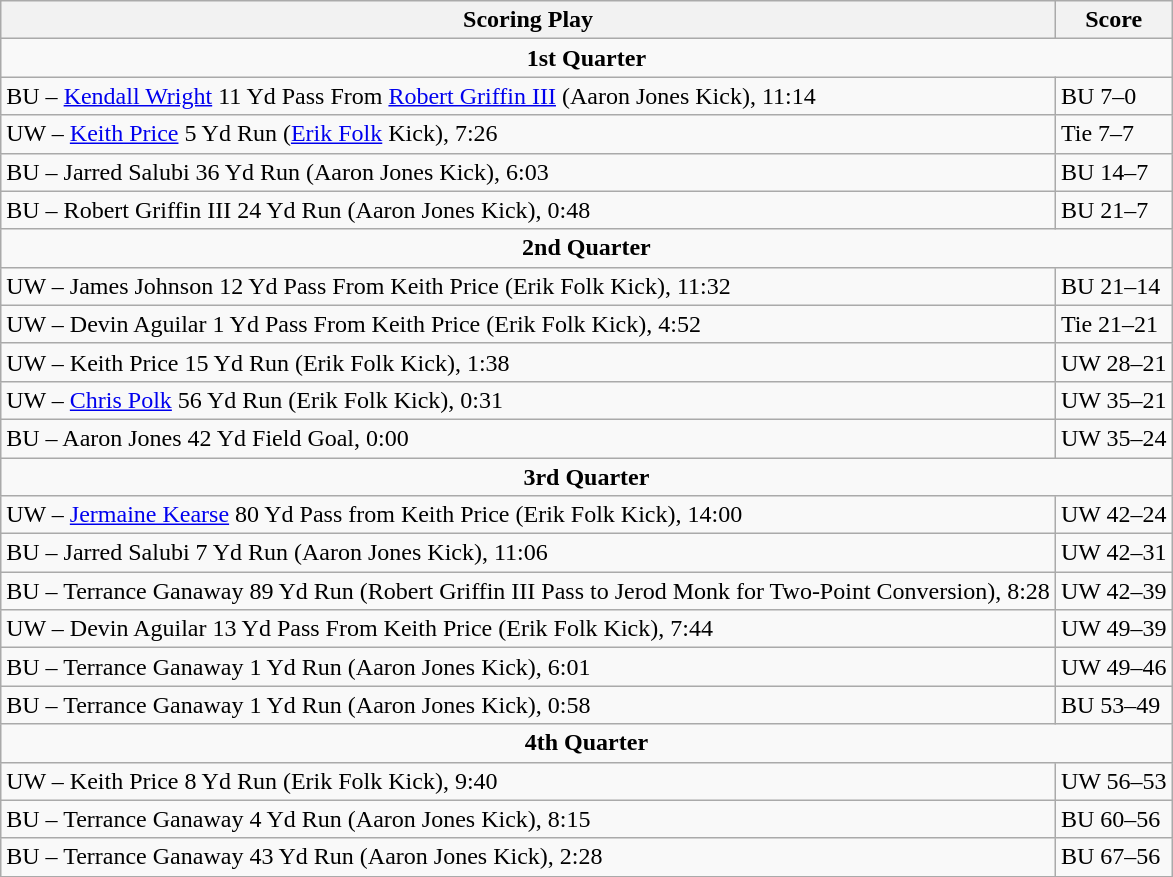<table class="wikitable">
<tr>
<th>Scoring Play</th>
<th>Score</th>
</tr>
<tr>
<td colspan="4" align="center"><strong>1st Quarter</strong></td>
</tr>
<tr>
<td>BU – <a href='#'>Kendall Wright</a> 11 Yd Pass From <a href='#'>Robert Griffin III</a> (Aaron Jones Kick), 11:14</td>
<td>BU 7–0</td>
</tr>
<tr>
<td>UW – <a href='#'>Keith Price</a> 5 Yd Run (<a href='#'>Erik Folk</a> Kick), 7:26</td>
<td>Tie 7–7</td>
</tr>
<tr>
<td>BU – Jarred Salubi 36 Yd Run (Aaron Jones Kick), 6:03</td>
<td>BU 14–7</td>
</tr>
<tr>
<td>BU – Robert Griffin III 24 Yd Run (Aaron Jones Kick), 0:48</td>
<td>BU 21–7</td>
</tr>
<tr>
<td colspan="4" align="center"><strong>2nd Quarter</strong></td>
</tr>
<tr>
<td>UW – James Johnson 12 Yd Pass From Keith Price (Erik Folk Kick), 11:32</td>
<td>BU 21–14</td>
</tr>
<tr>
<td>UW – Devin Aguilar 1 Yd Pass From Keith Price (Erik Folk Kick), 4:52</td>
<td>Tie 21–21</td>
</tr>
<tr>
<td>UW – Keith Price 15 Yd Run (Erik Folk Kick), 1:38</td>
<td>UW 28–21</td>
</tr>
<tr>
<td>UW – <a href='#'>Chris Polk</a> 56 Yd Run (Erik Folk Kick), 0:31</td>
<td>UW 35–21</td>
</tr>
<tr>
<td>BU – Aaron Jones 42 Yd Field Goal, 0:00</td>
<td>UW 35–24</td>
</tr>
<tr>
<td colspan="4" align="center"><strong>3rd Quarter</strong></td>
</tr>
<tr>
<td>UW – <a href='#'>Jermaine Kearse</a> 80 Yd Pass from Keith Price (Erik Folk Kick), 14:00</td>
<td>UW 42–24</td>
</tr>
<tr>
<td>BU – Jarred Salubi 7 Yd Run (Aaron Jones Kick), 11:06</td>
<td>UW 42–31</td>
</tr>
<tr>
<td>BU – Terrance Ganaway 89 Yd Run (Robert Griffin III Pass to Jerod Monk for Two-Point Conversion), 8:28</td>
<td>UW 42–39</td>
</tr>
<tr>
<td>UW – Devin Aguilar 13 Yd Pass From Keith Price (Erik Folk Kick), 7:44</td>
<td>UW 49–39</td>
</tr>
<tr>
<td>BU – Terrance Ganaway 1 Yd Run (Aaron Jones Kick), 6:01</td>
<td>UW 49–46</td>
</tr>
<tr>
<td>BU – Terrance Ganaway 1 Yd Run (Aaron Jones Kick), 0:58</td>
<td>BU 53–49</td>
</tr>
<tr>
<td colspan="4" align="center"><strong>4th Quarter</strong></td>
</tr>
<tr>
<td>UW – Keith Price 8 Yd Run (Erik Folk Kick), 9:40</td>
<td>UW 56–53</td>
</tr>
<tr>
<td>BU – Terrance Ganaway 4 Yd Run (Aaron Jones Kick), 8:15</td>
<td>BU 60–56</td>
</tr>
<tr>
<td>BU – Terrance Ganaway 43 Yd Run (Aaron Jones Kick), 2:28</td>
<td>BU 67–56</td>
</tr>
</table>
